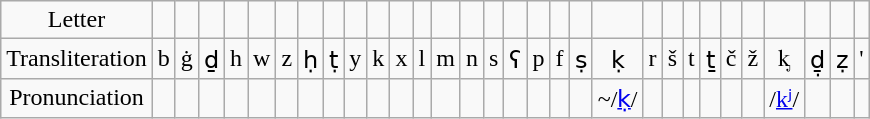<table class="wikitable"  style="text-align:center;" class="wikitable">
<tr>
<td>Letter</td>
<td></td>
<td></td>
<td></td>
<td></td>
<td></td>
<td></td>
<td></td>
<td></td>
<td></td>
<td></td>
<td></td>
<td></td>
<td></td>
<td></td>
<td></td>
<td></td>
<td></td>
<td></td>
<td></td>
<td></td>
<td></td>
<td></td>
<td></td>
<td></td>
<td></td>
<td></td>
<td></td>
<td></td>
<td></td>
<td></td>
</tr>
<tr>
<td>Transliteration</td>
<td>b</td>
<td>ġ</td>
<td>ḏ</td>
<td>h</td>
<td>w</td>
<td>z</td>
<td>ḥ</td>
<td>ṭ</td>
<td>y</td>
<td>k</td>
<td>x</td>
<td>l</td>
<td>m</td>
<td>n</td>
<td>s</td>
<td>ʕ</td>
<td>p</td>
<td>f</td>
<td>ṣ</td>
<td>ḳ</td>
<td>r</td>
<td>š</td>
<td>t</td>
<td>ṯ</td>
<td>č</td>
<td>ž</td>
<td>ᶄ</td>
<td>ḏ̣</td>
<td>ẓ</td>
<td>'</td>
</tr>
<tr>
<td>Pronunciation</td>
<td></td>
<td></td>
<td></td>
<td></td>
<td></td>
<td></td>
<td></td>
<td></td>
<td></td>
<td></td>
<td></td>
<td></td>
<td></td>
<td></td>
<td></td>
<td></td>
<td></td>
<td></td>
<td></td>
<td>~/<a href='#'>ḳ</a>/</td>
<td></td>
<td></td>
<td></td>
<td></td>
<td></td>
<td></td>
<td>/<a href='#'>kʲ</a>/</td>
<td></td>
<td></td>
<td></td>
</tr>
</table>
